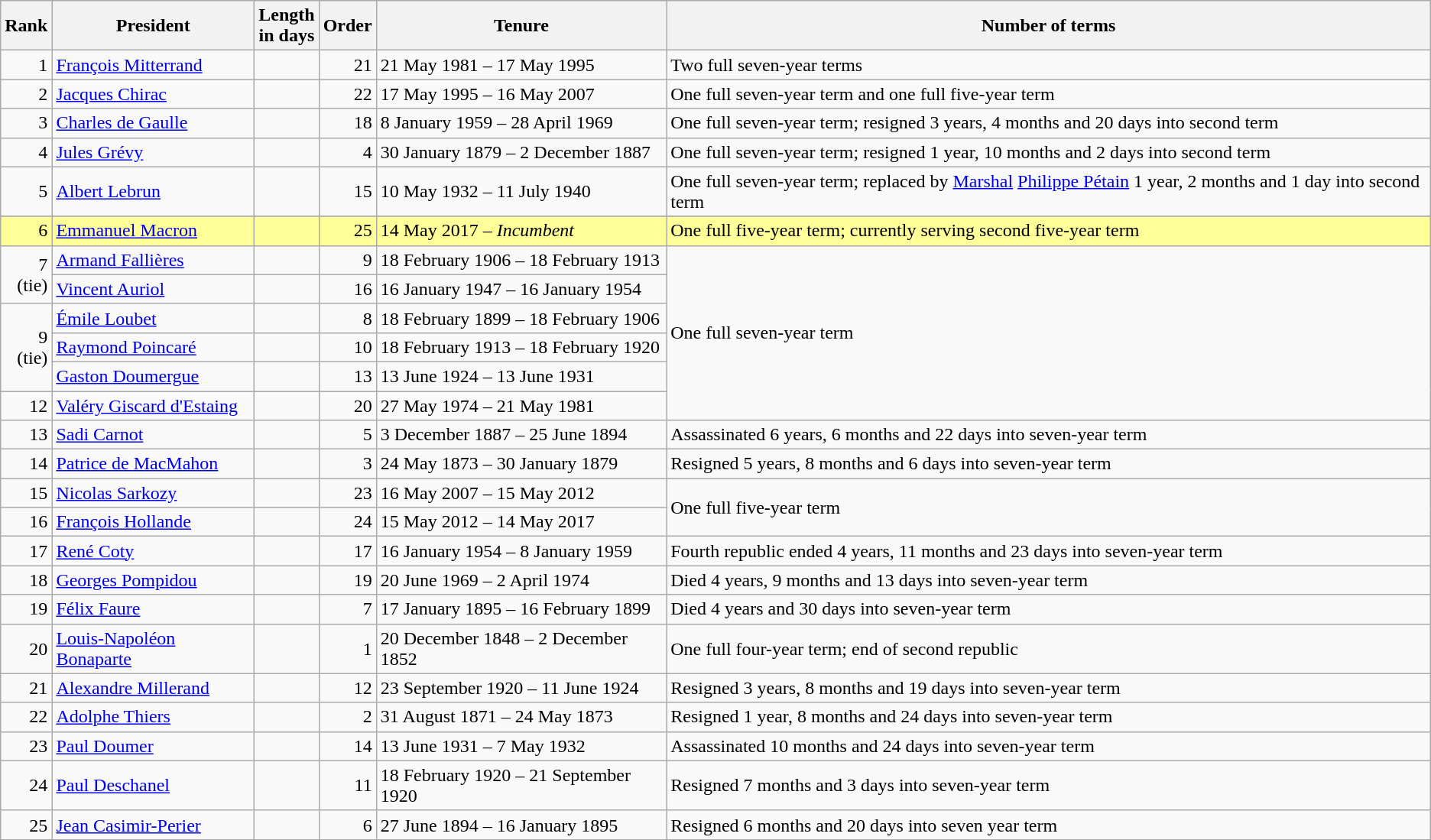<table class="wikitable sortable">
<tr>
<th>Rank</th>
<th>President</th>
<th>Length<br>in days</th>
<th>Order</th>
<th>Tenure</th>
<th class="unsortable">Number of terms</th>
</tr>
<tr>
<td align=right>1</td>
<td><a href='#'>François Mitterrand</a></td>
<td align=right></td>
<td align=right>21</td>
<td>21 May 1981 – 17 May 1995</td>
<td>Two full seven-year terms</td>
</tr>
<tr>
<td align=right>2</td>
<td><a href='#'>Jacques Chirac</a></td>
<td align=right></td>
<td align=right>22</td>
<td>17 May 1995 – 16 May 2007</td>
<td>One full seven-year term and one full five-year term</td>
</tr>
<tr>
<td align=right>3</td>
<td><a href='#'>Charles de Gaulle</a></td>
<td align=right></td>
<td align=right>18</td>
<td>8 January 1959 – 28 April 1969</td>
<td>One full seven-year term; resigned 3 years, 4 months and 20 days into second term</td>
</tr>
<tr>
<td align=right>4</td>
<td><a href='#'>Jules Grévy</a></td>
<td align=right></td>
<td align=right>4</td>
<td>30 January 1879 – 2 December 1887</td>
<td>One full seven-year term; resigned 1 year, 10 months and 2 days into second term</td>
</tr>
<tr>
<td align=right>5</td>
<td><a href='#'>Albert Lebrun</a></td>
<td align=right></td>
<td align=right>15</td>
<td>10 May 1932 – 11 July 1940</td>
<td>One full seven-year term; replaced by <a href='#'>Marshal</a> <a href='#'>Philippe Pétain</a> 1 year, 2 months and 1 day into second term</td>
</tr>
<tr>
</tr>
<tr bgcolor="#FFFF99">
<td align=right>6</td>
<td><a href='#'>Emmanuel Macron</a></td>
<td align="right"></td>
<td align="right">25</td>
<td>14 May 2017 – <em>Incumbent</em></td>
<td>One full five-year term; currently serving second five-year term</td>
</tr>
<tr>
<td rowspan="2" align="right">7<br>(tie)</td>
<td><a href='#'>Armand Fallières</a></td>
<td align="right"></td>
<td align="right">9</td>
<td>18 February 1906 – 18 February 1913</td>
<td rowspan="6">One full seven-year term</td>
</tr>
<tr>
<td><a href='#'>Vincent Auriol</a></td>
<td align="right"></td>
<td align="right">16</td>
<td>16 January 1947 – 16 January 1954</td>
</tr>
<tr>
<td rowspan="3" align="right">9<br>(tie)</td>
<td><a href='#'>Émile Loubet</a></td>
<td align="right"></td>
<td align="right">8</td>
<td>18 February 1899 – 18 February 1906</td>
</tr>
<tr>
<td><a href='#'>Raymond Poincaré</a></td>
<td align="right"></td>
<td align="right">10</td>
<td>18 February 1913 – 18 February 1920</td>
</tr>
<tr>
<td><a href='#'>Gaston Doumergue</a></td>
<td align="right"></td>
<td align="right">13</td>
<td>13 June 1924 – 13 June 1931</td>
</tr>
<tr>
<td align=right>12</td>
<td><a href='#'>Valéry Giscard d'Estaing</a></td>
<td align=right></td>
<td align=right>20</td>
<td>27 May 1974 – 21 May 1981</td>
</tr>
<tr>
<td align=right>13</td>
<td><a href='#'>Sadi Carnot</a></td>
<td align=right></td>
<td align=right>5</td>
<td>3 December 1887 – 25 June 1894</td>
<td>Assassinated 6 years, 6 months and 22 days into seven-year term</td>
</tr>
<tr>
<td align=right>14</td>
<td><a href='#'>Patrice de MacMahon</a></td>
<td align="right"></td>
<td align=right>3</td>
<td>24 May 1873 – 30 January 1879</td>
<td>Resigned 5 years, 8 months and 6 days into seven-year term</td>
</tr>
<tr>
<td align="right">15</td>
<td><a href='#'>Nicolas Sarkozy</a></td>
<td align="right"></td>
<td align="right">23</td>
<td>16 May 2007 – 15 May 2012</td>
<td rowspan="2">One full five-year term</td>
</tr>
<tr>
<td align="right">16</td>
<td><a href='#'>François Hollande</a></td>
<td align="right"></td>
<td align="right">24</td>
<td>15 May 2012 – 14 May 2017</td>
</tr>
<tr>
<td align=right>17</td>
<td><a href='#'>René Coty</a></td>
<td align=right></td>
<td align=right>17</td>
<td>16 January 1954 – 8 January 1959</td>
<td>Fourth republic ended 4 years, 11 months and 23 days into seven-year term</td>
</tr>
<tr>
<td align=right>18</td>
<td><a href='#'>Georges Pompidou</a></td>
<td align=right></td>
<td align=right>19</td>
<td>20 June 1969 – 2 April 1974</td>
<td>Died 4 years, 9 months and 13 days into seven-year term</td>
</tr>
<tr>
<td align=right>19</td>
<td><a href='#'>Félix Faure</a></td>
<td align=right></td>
<td align=right>7</td>
<td>17 January 1895 – 16 February 1899</td>
<td>Died 4 years and 30 days into seven-year term</td>
</tr>
<tr>
<td align=right>20</td>
<td><a href='#'>Louis-Napoléon Bonaparte</a></td>
<td align=right></td>
<td align=right>1</td>
<td>20 December 1848 – 2 December 1852</td>
<td>One full four-year term; end of second republic</td>
</tr>
<tr>
<td align=right>21</td>
<td><a href='#'>Alexandre Millerand</a></td>
<td align=right></td>
<td align=right>12</td>
<td>23 September 1920 – 11 June 1924</td>
<td>Resigned 3 years, 8 months and 19 days into seven-year term</td>
</tr>
<tr>
<td align=right>22</td>
<td><a href='#'>Adolphe Thiers</a></td>
<td align=right></td>
<td align=right>2</td>
<td>31 August 1871 – 24 May 1873</td>
<td>Resigned 1 year, 8 months and 24 days into seven-year term</td>
</tr>
<tr>
<td align=right>23</td>
<td><a href='#'>Paul Doumer</a></td>
<td align=right></td>
<td align=right>14</td>
<td>13 June 1931 – 7 May 1932</td>
<td>Assassinated 10 months and 24 days into seven-year term</td>
</tr>
<tr>
<td align=right>24</td>
<td><a href='#'>Paul Deschanel</a></td>
<td align=right></td>
<td align=right>11</td>
<td>18 February 1920 – 21 September 1920</td>
<td>Resigned 7 months and 3 days into seven-year term</td>
</tr>
<tr>
<td align=right>25</td>
<td><a href='#'>Jean Casimir-Perier</a></td>
<td align=right></td>
<td align=right>6</td>
<td>27 June 1894 – 16 January 1895</td>
<td>Resigned 6 months and 20 days into seven year term</td>
</tr>
</table>
